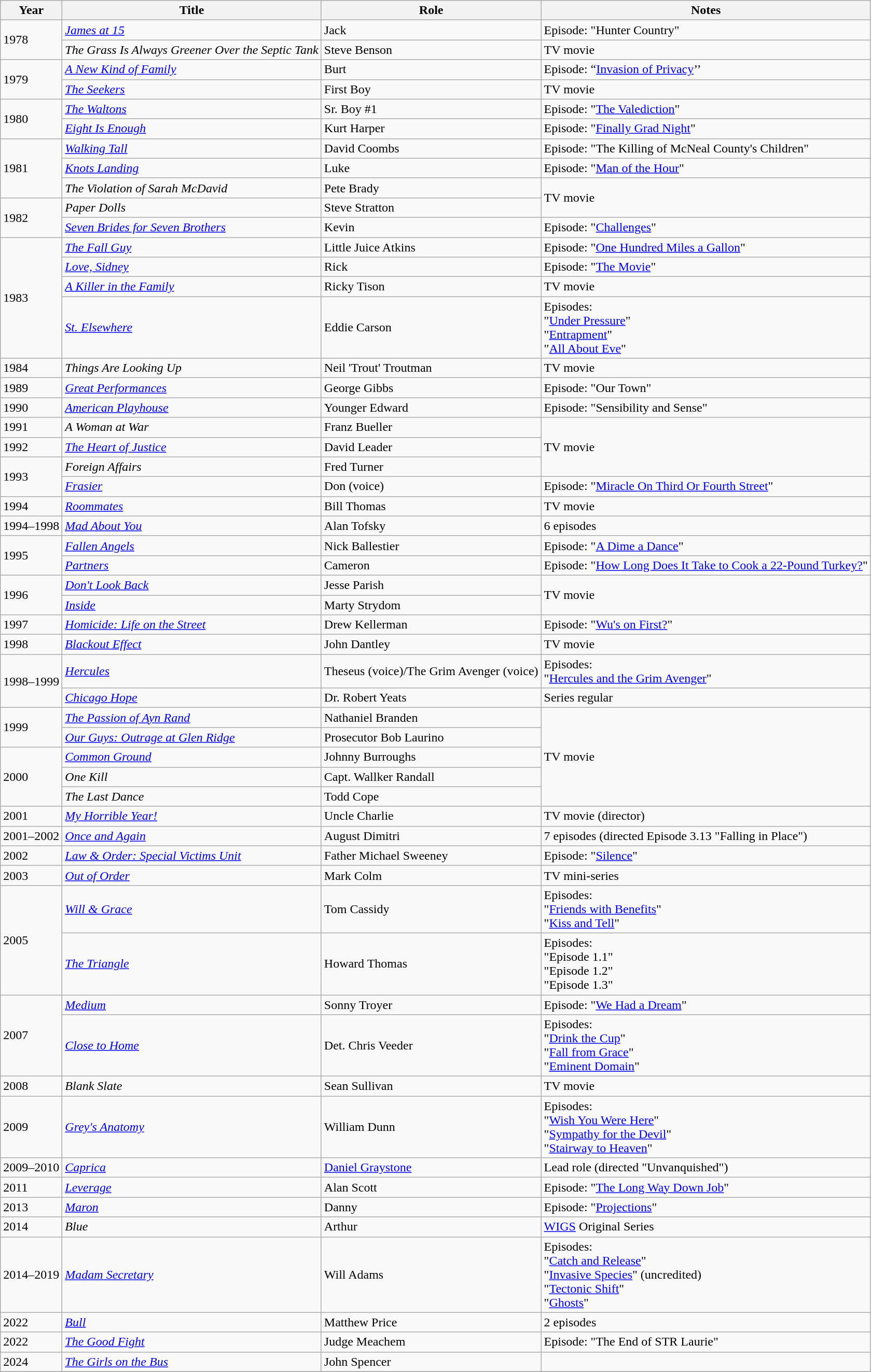<table class="wikitable sortable">
<tr>
<th>Year</th>
<th>Title</th>
<th>Role</th>
<th scope="col" class="unsortable">Notes</th>
</tr>
<tr>
<td rowspan="2">1978</td>
<td><em><a href='#'>James at 15</a></em></td>
<td>Jack</td>
<td>Episode: "Hunter Country"</td>
</tr>
<tr>
<td><em>The Grass Is Always Greener Over the Septic Tank</em></td>
<td>Steve Benson</td>
<td>TV movie</td>
</tr>
<tr>
<td rowspan="2">1979</td>
<td><em><a href='#'>A New Kind of Family</a></em></td>
<td>Burt</td>
<td>Episode: “<a href='#'>Invasion of Privacy</a>’’</td>
</tr>
<tr>
<td><em><a href='#'>The Seekers</a></em></td>
<td>First Boy</td>
<td>TV movie</td>
</tr>
<tr>
<td rowspan="2">1980</td>
<td><em><a href='#'>The Waltons</a></em></td>
<td>Sr. Boy #1</td>
<td>Episode: "<a href='#'>The Valediction</a>"</td>
</tr>
<tr>
<td><em><a href='#'>Eight Is Enough</a></em></td>
<td>Kurt Harper</td>
<td>Episode: "<a href='#'>Finally Grad Night</a>"</td>
</tr>
<tr>
<td rowspan="3">1981</td>
<td><em><a href='#'>Walking Tall</a></em></td>
<td>David Coombs</td>
<td>Episode: "The Killing of McNeal County's Children"</td>
</tr>
<tr>
<td><em><a href='#'>Knots Landing</a></em></td>
<td>Luke</td>
<td>Episode: "<a href='#'>Man of the Hour</a>"</td>
</tr>
<tr>
<td><em>The Violation of Sarah McDavid</em></td>
<td>Pete Brady</td>
<td rowspan="2">TV movie</td>
</tr>
<tr>
<td rowspan="2">1982</td>
<td><em>Paper Dolls</em></td>
<td>Steve Stratton</td>
</tr>
<tr>
<td><em><a href='#'>Seven Brides for Seven Brothers</a></em></td>
<td>Kevin</td>
<td>Episode: "<a href='#'>Challenges</a>"</td>
</tr>
<tr>
<td rowspan="4">1983</td>
<td><em><a href='#'>The Fall Guy</a></em></td>
<td>Little Juice Atkins</td>
<td>Episode: "<a href='#'>One Hundred Miles a Gallon</a>"</td>
</tr>
<tr>
<td><em><a href='#'>Love, Sidney</a></em></td>
<td>Rick</td>
<td>Episode: "<a href='#'>The Movie</a>"</td>
</tr>
<tr>
<td><em><a href='#'>A Killer in the Family</a></em></td>
<td>Ricky Tison</td>
<td>TV movie</td>
</tr>
<tr>
<td><em><a href='#'>St. Elsewhere</a></em></td>
<td>Eddie Carson</td>
<td>Episodes: <br> "<a href='#'>Under Pressure</a>" <br> "<a href='#'>Entrapment</a>" <br> "<a href='#'>All About Eve</a>"</td>
</tr>
<tr>
<td>1984</td>
<td><em>Things Are Looking Up</em></td>
<td>Neil 'Trout' Troutman</td>
<td>TV movie</td>
</tr>
<tr>
<td>1989</td>
<td><em><a href='#'>Great Performances</a></em></td>
<td>George Gibbs</td>
<td>Episode: "Our Town"</td>
</tr>
<tr>
<td>1990</td>
<td><em><a href='#'>American Playhouse</a></em></td>
<td>Younger Edward</td>
<td>Episode: "Sensibility and Sense"</td>
</tr>
<tr>
<td>1991</td>
<td><em>A Woman at War</em></td>
<td>Franz Bueller</td>
<td rowspan="3">TV movie</td>
</tr>
<tr>
<td>1992</td>
<td><em><a href='#'>The Heart of Justice</a></em></td>
<td>David Leader</td>
</tr>
<tr>
<td rowspan="2">1993</td>
<td><em>Foreign Affairs</em></td>
<td>Fred Turner</td>
</tr>
<tr>
<td><em><a href='#'>Frasier</a></em></td>
<td>Don (voice)</td>
<td>Episode: "<a href='#'>Miracle On Third Or Fourth Street</a>"</td>
</tr>
<tr>
<td>1994</td>
<td><em><a href='#'>Roommates</a></em></td>
<td>Bill Thomas</td>
<td>TV movie</td>
</tr>
<tr>
<td>1994–1998</td>
<td><em><a href='#'>Mad About You</a></em></td>
<td>Alan Tofsky</td>
<td>6 episodes</td>
</tr>
<tr>
<td rowspan="2">1995</td>
<td><em><a href='#'>Fallen Angels</a></em></td>
<td>Nick Ballestier</td>
<td>Episode: "<a href='#'>A Dime a Dance</a>"</td>
</tr>
<tr>
<td><em><a href='#'>Partners</a></em></td>
<td>Cameron</td>
<td>Episode: "<a href='#'>How Long Does It Take to Cook a 22-Pound Turkey?</a>"</td>
</tr>
<tr>
<td rowspan="2">1996</td>
<td><em><a href='#'>Don't Look Back</a></em></td>
<td>Jesse Parish</td>
<td rowspan="2">TV movie</td>
</tr>
<tr>
<td><em><a href='#'>Inside</a></em></td>
<td>Marty Strydom</td>
</tr>
<tr>
<td>1997</td>
<td><em><a href='#'>Homicide: Life on the Street</a></em></td>
<td>Drew Kellerman</td>
<td>Episode: "<a href='#'>Wu's on First?</a>"</td>
</tr>
<tr>
<td>1998</td>
<td><em><a href='#'>Blackout Effect</a></em></td>
<td>John Dantley</td>
<td>TV movie</td>
</tr>
<tr>
<td rowspan="2">1998–1999</td>
<td><em><a href='#'>Hercules</a></em></td>
<td>Theseus (voice)/The Grim Avenger (voice)</td>
<td>Episodes: <br> "<a href='#'>Hercules and the Grim Avenger</a>"</td>
</tr>
<tr>
<td><em><a href='#'>Chicago Hope</a></em></td>
<td>Dr. Robert Yeats</td>
<td>Series regular</td>
</tr>
<tr>
<td rowspan="2">1999</td>
<td><em><a href='#'>The Passion of Ayn Rand</a></em></td>
<td>Nathaniel Branden</td>
<td rowspan="5">TV movie</td>
</tr>
<tr>
<td><em><a href='#'>Our Guys: Outrage at Glen Ridge</a></em></td>
<td>Prosecutor Bob Laurino</td>
</tr>
<tr>
<td rowspan="3">2000</td>
<td><em><a href='#'>Common Ground</a></em></td>
<td>Johnny Burroughs</td>
</tr>
<tr>
<td><em>One Kill</em></td>
<td>Capt. Wallker Randall</td>
</tr>
<tr>
<td><em>The Last Dance</em></td>
<td>Todd Cope</td>
</tr>
<tr>
<td>2001</td>
<td><em><a href='#'>My Horrible Year!</a></em></td>
<td>Uncle Charlie</td>
<td>TV movie (director)</td>
</tr>
<tr>
<td>2001–2002</td>
<td><em><a href='#'>Once and Again</a></em></td>
<td>August Dimitri</td>
<td>7 episodes (directed Episode 3.13 "Falling in Place")</td>
</tr>
<tr>
<td>2002</td>
<td><em><a href='#'>Law & Order: Special Victims Unit</a></em></td>
<td>Father Michael Sweeney</td>
<td>Episode: "<a href='#'>Silence</a>"</td>
</tr>
<tr>
<td>2003</td>
<td><em><a href='#'>Out of Order</a></em></td>
<td>Mark Colm</td>
<td>TV mini-series</td>
</tr>
<tr>
<td rowspan="2">2005</td>
<td><em><a href='#'>Will & Grace</a></em></td>
<td>Tom Cassidy</td>
<td>Episodes: <br> "<a href='#'>Friends with Benefits</a>" <br> "<a href='#'>Kiss and Tell</a>"</td>
</tr>
<tr>
<td><em><a href='#'>The Triangle</a></em></td>
<td>Howard Thomas</td>
<td>Episodes: <br> "Episode 1.1" <br> "Episode 1.2" <br> "Episode 1.3"</td>
</tr>
<tr>
<td rowspan="2">2007</td>
<td><em><a href='#'>Medium</a></em></td>
<td>Sonny Troyer</td>
<td>Episode: "<a href='#'>We Had a Dream</a>"</td>
</tr>
<tr>
<td><em><a href='#'>Close to Home</a></em></td>
<td>Det. Chris Veeder</td>
<td>Episodes: <br> "<a href='#'>Drink the Cup</a>" <br> "<a href='#'>Fall from Grace</a>" <br> "<a href='#'>Eminent Domain</a>"</td>
</tr>
<tr>
<td>2008</td>
<td><em>Blank Slate</em></td>
<td>Sean Sullivan</td>
<td>TV movie</td>
</tr>
<tr>
<td>2009</td>
<td><em><a href='#'>Grey's Anatomy</a></em></td>
<td>William Dunn</td>
<td>Episodes: <br> "<a href='#'>Wish You Were Here</a>" <br> "<a href='#'>Sympathy for the Devil</a>" <br> "<a href='#'>Stairway to Heaven</a>"</td>
</tr>
<tr>
<td>2009–2010</td>
<td><em><a href='#'>Caprica</a></em></td>
<td><a href='#'>Daniel Graystone</a></td>
<td>Lead role (directed "Unvanquished")</td>
</tr>
<tr>
<td>2011</td>
<td><em><a href='#'>Leverage</a></em></td>
<td>Alan Scott</td>
<td>Episode: "<a href='#'>The Long Way Down Job</a>"</td>
</tr>
<tr>
<td>2013</td>
<td><em><a href='#'>Maron</a></em></td>
<td>Danny</td>
<td>Episode: "<a href='#'>Projections</a>"</td>
</tr>
<tr>
<td>2014</td>
<td><em>Blue</em></td>
<td>Arthur</td>
<td><a href='#'>WIGS</a> Original Series</td>
</tr>
<tr>
<td>2014–2019</td>
<td><em><a href='#'>Madam Secretary</a></em></td>
<td>Will Adams</td>
<td>Episodes: <br> "<a href='#'>Catch and Release</a>" <br> "<a href='#'>Invasive Species</a>" (uncredited) <br> "<a href='#'>Tectonic Shift</a>" <br>"<a href='#'>Ghosts</a>"</td>
</tr>
<tr>
<td>2022</td>
<td><em><a href='#'>Bull</a></em></td>
<td>Matthew Price</td>
<td>2 episodes</td>
</tr>
<tr>
<td>2022</td>
<td><em><a href='#'>The Good Fight</a></em></td>
<td>Judge Meachem</td>
<td>Episode: "The End of STR Laurie"</td>
</tr>
<tr>
<td>2024</td>
<td><em><a href='#'>The Girls on the Bus</a></em></td>
<td>John Spencer</td>
<td></td>
</tr>
<tr>
</tr>
</table>
